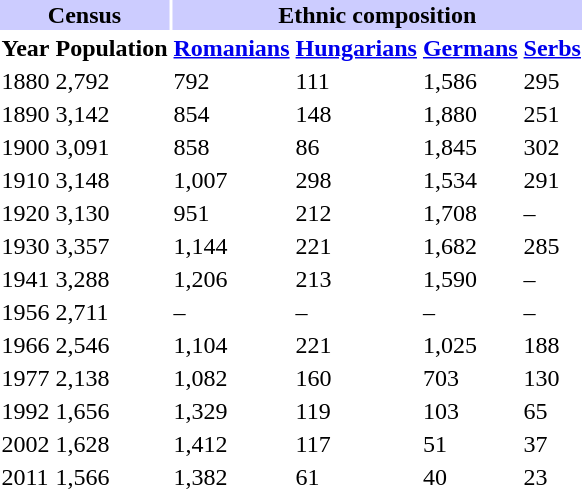<table class="toccolours">
<tr>
<th align="center" colspan="2" style="background:#ccccff;">Census</th>
<th align="center" colspan="4" style="background:#ccccff;">Ethnic composition</th>
</tr>
<tr>
<th>Year</th>
<th>Population</th>
<th><a href='#'>Romanians</a></th>
<th><a href='#'>Hungarians</a></th>
<th><a href='#'>Germans</a></th>
<th><a href='#'>Serbs</a></th>
</tr>
<tr>
<td>1880</td>
<td>2,792</td>
<td>792</td>
<td>111</td>
<td>1,586</td>
<td>295</td>
</tr>
<tr>
<td>1890</td>
<td>3,142</td>
<td>854</td>
<td>148</td>
<td>1,880</td>
<td>251</td>
</tr>
<tr>
<td>1900</td>
<td>3,091</td>
<td>858</td>
<td>86</td>
<td>1,845</td>
<td>302</td>
</tr>
<tr>
<td>1910</td>
<td>3,148</td>
<td>1,007</td>
<td>298</td>
<td>1,534</td>
<td>291</td>
</tr>
<tr>
<td>1920</td>
<td>3,130</td>
<td>951</td>
<td>212</td>
<td>1,708</td>
<td>–</td>
</tr>
<tr>
<td>1930</td>
<td>3,357</td>
<td>1,144</td>
<td>221</td>
<td>1,682</td>
<td>285</td>
</tr>
<tr>
<td>1941</td>
<td>3,288</td>
<td>1,206</td>
<td>213</td>
<td>1,590</td>
<td>–</td>
</tr>
<tr>
<td>1956</td>
<td>2,711</td>
<td>–</td>
<td>–</td>
<td>–</td>
<td>–</td>
</tr>
<tr>
<td>1966</td>
<td>2,546</td>
<td>1,104</td>
<td>221</td>
<td>1,025</td>
<td>188</td>
</tr>
<tr>
<td>1977</td>
<td>2,138</td>
<td>1,082</td>
<td>160</td>
<td>703</td>
<td>130</td>
</tr>
<tr>
<td>1992</td>
<td>1,656</td>
<td>1,329</td>
<td>119</td>
<td>103</td>
<td>65</td>
</tr>
<tr>
<td>2002</td>
<td>1,628</td>
<td>1,412</td>
<td>117</td>
<td>51</td>
<td>37</td>
</tr>
<tr>
<td>2011</td>
<td>1,566</td>
<td>1,382</td>
<td>61</td>
<td>40</td>
<td>23</td>
</tr>
</table>
